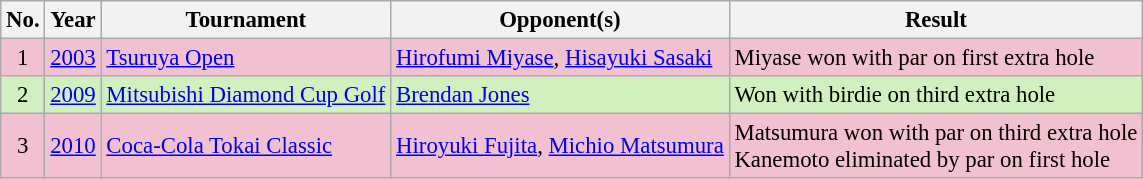<table class="wikitable" style="font-size:95%;">
<tr>
<th>No.</th>
<th>Year</th>
<th>Tournament</th>
<th>Opponent(s)</th>
<th>Result</th>
</tr>
<tr style="background:#F2C1D1;">
<td align=center>1</td>
<td><a href='#'>2003</a></td>
<td><a href='#'>Tsuruya Open</a></td>
<td> <a href='#'>Hirofumi Miyase</a>,  <a href='#'>Hisayuki Sasaki</a></td>
<td>Miyase won with par on first extra hole</td>
</tr>
<tr style="background:#D0F0C0;">
<td align=center>2</td>
<td><a href='#'>2009</a></td>
<td><a href='#'>Mitsubishi Diamond Cup Golf</a></td>
<td> <a href='#'>Brendan Jones</a></td>
<td>Won with birdie on third extra hole</td>
</tr>
<tr style="background:#F2C1D1;">
<td align=center>3</td>
<td><a href='#'>2010</a></td>
<td><a href='#'>Coca-Cola Tokai Classic</a></td>
<td> <a href='#'>Hiroyuki Fujita</a>,  <a href='#'>Michio Matsumura</a></td>
<td>Matsumura won with par on third extra hole<br>Kanemoto eliminated by par on first hole</td>
</tr>
</table>
